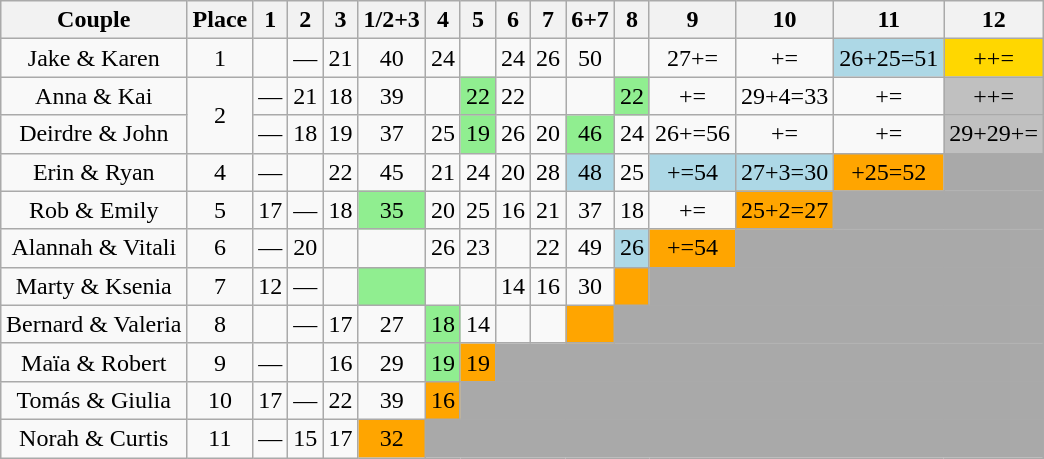<table class="wikitable sortable" style="margin: auto; text-align: center;">
<tr>
<th>Couple</th>
<th>Place</th>
<th>1</th>
<th>2</th>
<th>3</th>
<th>1/2+3</th>
<th>4</th>
<th>5</th>
<th>6</th>
<th>7</th>
<th>6+7</th>
<th>8</th>
<th>9</th>
<th>10</th>
<th>11</th>
<th>12</th>
</tr>
<tr>
<td>Jake & Karen</td>
<td>1</td>
<td></td>
<td>—</td>
<td>21</td>
<td>40</td>
<td>24</td>
<td></td>
<td>24</td>
<td>26</td>
<td>50</td>
<td></td>
<td>27+=</td>
<td>+=</td>
<td bgcolor=Lightblue>26+25=51</td>
<td bgcolor=Gold>++=</td>
</tr>
<tr>
<td>Anna & Kai</td>
<td rowspan="2">2</td>
<td>—</td>
<td>21</td>
<td>18</td>
<td>39</td>
<td></td>
<td bgcolor=Lightgreen>22</td>
<td>22</td>
<td></td>
<td></td>
<td bgcolor=Lightgreen>22</td>
<td>+=</td>
<td>29+4=33</td>
<td>+=</td>
<td bgcolor=Silver>++=</td>
</tr>
<tr>
<td>Deirdre & John</td>
<td>—</td>
<td>18</td>
<td>19</td>
<td>37</td>
<td>25</td>
<td bgcolor=Lightgreen>19</td>
<td>26</td>
<td>20</td>
<td bgcolor=Lightgreen>46</td>
<td>24</td>
<td>26+=56</td>
<td>+=</td>
<td>+=</td>
<td bgcolor=Silver>29+29+=</td>
</tr>
<tr>
<td>Erin & Ryan</td>
<td>4</td>
<td>—</td>
<td></td>
<td>22</td>
<td>45</td>
<td>21</td>
<td>24</td>
<td>20</td>
<td>28</td>
<td bgcolor=Lightblue>48</td>
<td>25</td>
<td bgcolor=Lightblue>+=54</td>
<td bgcolor=Lightblue>27+3=30</td>
<td bgcolor=Orange>+25=52</td>
<td colspan="1" style="background:darkgrey;"></td>
</tr>
<tr>
<td>Rob & Emily</td>
<td>5</td>
<td>17</td>
<td>—</td>
<td>18</td>
<td bgcolor=Lightgreen>35</td>
<td>20</td>
<td>25</td>
<td>16</td>
<td>21</td>
<td>37</td>
<td>18</td>
<td>+=</td>
<td bgcolor=Orange>25+2=27</td>
<td colspan="2" style="background:darkgrey;"></td>
</tr>
<tr>
<td>Alannah & Vitali</td>
<td>6</td>
<td>—</td>
<td>20</td>
<td></td>
<td></td>
<td>26</td>
<td>23</td>
<td></td>
<td>22</td>
<td>49</td>
<td bgcolor=Lightblue>26</td>
<td bgcolor=Orange>+=54</td>
<td colspan="3" style="background:darkgrey;"></td>
</tr>
<tr>
<td>Marty & Ksenia</td>
<td>7</td>
<td>12</td>
<td>—</td>
<td></td>
<td bgcolor=Lightgreen></td>
<td></td>
<td></td>
<td>14</td>
<td>16</td>
<td>30</td>
<td bgcolor=Orange></td>
<td colspan="4" style="background:darkgrey;"></td>
</tr>
<tr>
<td>Bernard & Valeria</td>
<td>8</td>
<td></td>
<td>—</td>
<td>17</td>
<td>27</td>
<td bgcolor=lightgreen>18</td>
<td>14</td>
<td></td>
<td></td>
<td bgcolor=Orange></td>
<td colspan="5" style="background:darkgrey;"></td>
</tr>
<tr>
<td>Maïa & Robert</td>
<td>9</td>
<td>—</td>
<td></td>
<td>16</td>
<td>29</td>
<td bgcolor=lightgreen>19</td>
<td bgcolor=orange>19</td>
<td colspan="8" style="background:darkgrey;"></td>
</tr>
<tr>
<td>Tomás & Giulia</td>
<td>10</td>
<td>17</td>
<td>—</td>
<td>22</td>
<td>39</td>
<td bgcolor=orange>16</td>
<td colspan="9" style="background:darkgrey;"></td>
</tr>
<tr>
<td>Norah & Curtis</td>
<td>11</td>
<td>—</td>
<td>15</td>
<td>17</td>
<td bgcolor=Orange>32</td>
<td colspan="10" style="background:darkgrey;"></td>
</tr>
</table>
